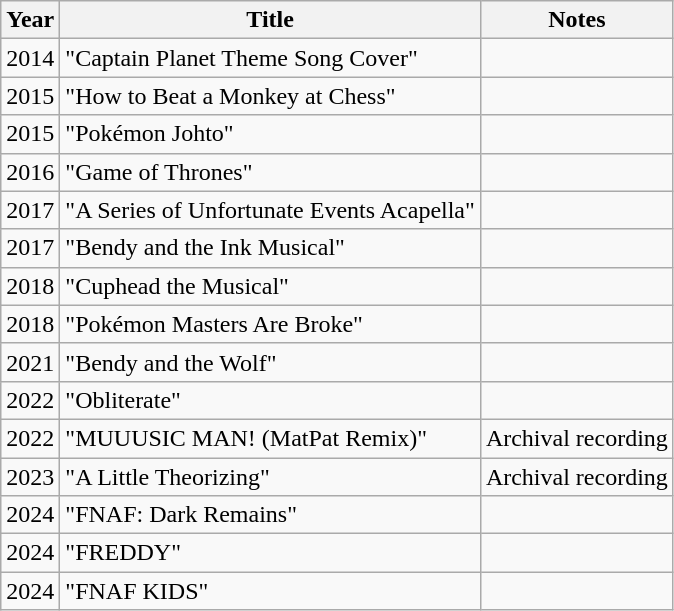<table class="wikitable sortable">
<tr>
<th>Year</th>
<th>Title</th>
<th class="unsortable">Notes</th>
</tr>
<tr>
<td>2014</td>
<td>"Captain Planet Theme Song Cover"<br></td>
<td></td>
</tr>
<tr>
<td>2015</td>
<td>"How to Beat a Monkey at Chess"<br></td>
<td></td>
</tr>
<tr>
<td>2015</td>
<td>"Pokémon Johto"<br></td>
<td></td>
</tr>
<tr>
<td>2016</td>
<td>"Game of Thrones"<br></td>
<td></td>
</tr>
<tr>
<td>2017</td>
<td>"A Series of Unfortunate Events Acapella"<br></td>
<td></td>
</tr>
<tr>
<td>2017</td>
<td>"Bendy and the Ink Musical"<br></td>
<td></td>
</tr>
<tr>
<td>2018</td>
<td>"Cuphead the Musical"<br></td>
<td></td>
</tr>
<tr>
<td>2018</td>
<td>"Pokémon Masters Are Broke"<br></td>
<td></td>
</tr>
<tr>
<td>2021</td>
<td>"Bendy and the Wolf"<br></td>
<td></td>
</tr>
<tr>
<td>2022</td>
<td>"Obliterate"<br></td>
<td></td>
</tr>
<tr>
<td>2022</td>
<td>"MUUUSIC MAN! (MatPat Remix)"<br></td>
<td>Archival recording</td>
</tr>
<tr>
<td>2023</td>
<td>"A Little Theorizing"<br></td>
<td>Archival recording</td>
</tr>
<tr>
<td>2024</td>
<td>"FNAF: Dark Remains"<br></td>
<td></td>
</tr>
<tr>
<td>2024</td>
<td>"FREDDY"<br></td>
<td></td>
</tr>
<tr>
<td>2024</td>
<td>"FNAF KIDS"<br></td>
<td></td>
</tr>
</table>
